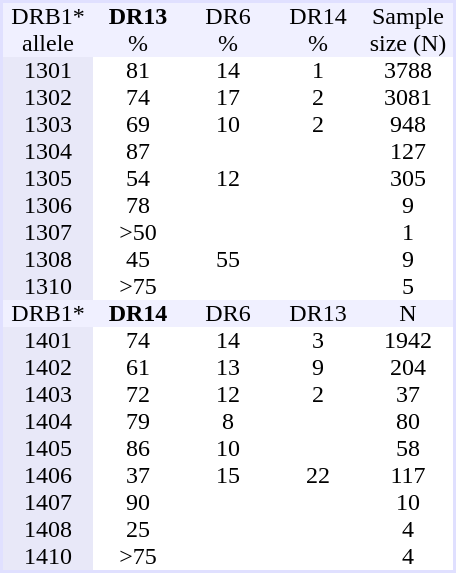<table border="0" cellspacing="0" cellpadding="0" align="left" style="text-align:center; background:#ffffff; margin-right: 1em; border:2px #e0e0ff solid;">
<tr style="background:#f0f0ff">
<td style="width:60px">DRB1*</td>
<td style="width:60px"><strong>DR13</strong></td>
<td style="width:60px">DR6</td>
<td style="width:60px">DR14</td>
<td style="width:60px">Sample</td>
</tr>
<tr style="background:#f0f0ff">
<td>allele</td>
<td>%</td>
<td>%</td>
<td>%</td>
<td>size (N)</td>
</tr>
<tr>
<td style = "background:#e8e8f8">1301</td>
<td>81</td>
<td>14</td>
<td>1</td>
<td>3788</td>
</tr>
<tr>
<td style = "background:#e8e8f8">1302</td>
<td>74</td>
<td>17</td>
<td>2</td>
<td>3081</td>
</tr>
<tr>
<td style = "background:#e8e8f8">1303</td>
<td>69</td>
<td>10</td>
<td>2</td>
<td>948</td>
</tr>
<tr>
<td style = "background:#e8e8f8">1304</td>
<td>87</td>
<td></td>
<td></td>
<td>127</td>
</tr>
<tr>
<td style = "background:#e8e8f8">1305</td>
<td>54</td>
<td>12</td>
<td></td>
<td>305</td>
</tr>
<tr>
<td style = "background:#e8e8f8">1306</td>
<td>78</td>
<td></td>
<td></td>
<td>9</td>
</tr>
<tr>
<td style = "background:#e8e8f8">1307</td>
<td>>50</td>
<td></td>
<td></td>
<td>1</td>
</tr>
<tr>
<td style = "background:#e8e8f8">1308</td>
<td>45</td>
<td>55</td>
<td></td>
<td>9</td>
</tr>
<tr>
<td style = "background:#e8e8f8">1310</td>
<td>>75</td>
<td></td>
<td></td>
<td>5</td>
</tr>
<tr>
</tr>
<tr style="background:#f0f0ff">
<td>DRB1*</td>
<td><strong>DR14</strong></td>
<td>DR6</td>
<td>DR13</td>
<td>N</td>
</tr>
<tr>
<td style = "background:#e8e8f8">1401</td>
<td>74</td>
<td>14</td>
<td>3</td>
<td>1942</td>
</tr>
<tr>
<td style = "background:#e8e8f8">1402</td>
<td>61</td>
<td>13</td>
<td>9</td>
<td>204</td>
</tr>
<tr>
<td style = "background:#e8e8f8">1403</td>
<td>72</td>
<td>12</td>
<td>2</td>
<td>37</td>
</tr>
<tr>
<td style = "background:#e8e8f8">1404</td>
<td>79</td>
<td>8</td>
<td></td>
<td>80</td>
</tr>
<tr>
<td style = "background:#e8e8f8">1405</td>
<td>86</td>
<td>10</td>
<td></td>
<td>58</td>
</tr>
<tr>
<td style = "background:#e8e8f8">1406</td>
<td>37</td>
<td>15</td>
<td>22</td>
<td>117</td>
</tr>
<tr>
<td style = "background:#e8e8f8">1407</td>
<td>90</td>
<td></td>
<td></td>
<td>10</td>
</tr>
<tr>
<td style = "background:#e8e8f8">1408</td>
<td>25</td>
<td></td>
<td></td>
<td>4</td>
</tr>
<tr>
<td style = "background:#e8e8f8">1410</td>
<td>>75</td>
<td></td>
<td></td>
<td>4</td>
</tr>
<tr>
</tr>
</table>
